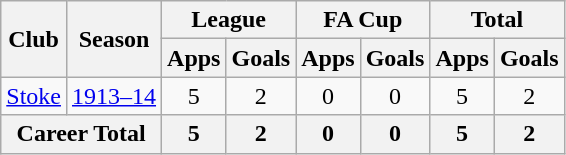<table class="wikitable" style="text-align: center;">
<tr>
<th rowspan="2">Club</th>
<th rowspan="2">Season</th>
<th colspan="2">League</th>
<th colspan="2">FA Cup</th>
<th colspan="2">Total</th>
</tr>
<tr>
<th>Apps</th>
<th>Goals</th>
<th>Apps</th>
<th>Goals</th>
<th>Apps</th>
<th>Goals</th>
</tr>
<tr>
<td><a href='#'>Stoke</a></td>
<td><a href='#'>1913–14</a></td>
<td>5</td>
<td>2</td>
<td>0</td>
<td>0</td>
<td>5</td>
<td>2</td>
</tr>
<tr>
<th colspan="2">Career Total</th>
<th>5</th>
<th>2</th>
<th>0</th>
<th>0</th>
<th>5</th>
<th>2</th>
</tr>
</table>
